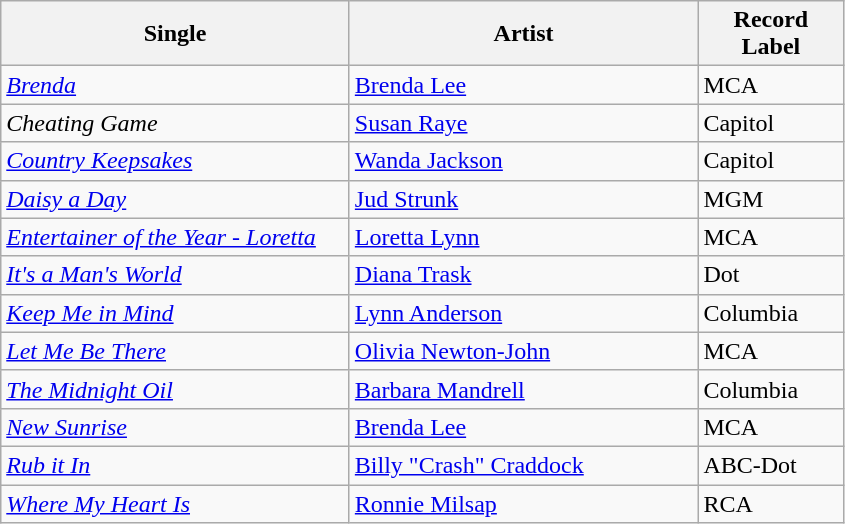<table class="wikitable sortable">
<tr>
<th width="225">Single</th>
<th width="225">Artist</th>
<th width="90">Record Label</th>
</tr>
<tr>
<td><em><a href='#'>Brenda</a></em></td>
<td><a href='#'>Brenda Lee</a></td>
<td>MCA</td>
</tr>
<tr>
<td><em>Cheating Game</em></td>
<td><a href='#'>Susan Raye</a></td>
<td>Capitol</td>
</tr>
<tr>
<td><em><a href='#'>Country Keepsakes</a></em></td>
<td><a href='#'>Wanda Jackson</a></td>
<td>Capitol</td>
</tr>
<tr>
<td><em><a href='#'>Daisy a Day</a></em></td>
<td><a href='#'>Jud Strunk</a></td>
<td>MGM</td>
</tr>
<tr>
<td><em><a href='#'>Entertainer of the Year - Loretta</a></em></td>
<td><a href='#'>Loretta Lynn</a></td>
<td>MCA</td>
</tr>
<tr>
<td><em><a href='#'>It's a Man's World</a></em></td>
<td><a href='#'>Diana Trask</a></td>
<td>Dot</td>
</tr>
<tr>
<td><em><a href='#'>Keep Me in Mind</a></em></td>
<td><a href='#'>Lynn Anderson</a></td>
<td>Columbia</td>
</tr>
<tr>
<td><em><a href='#'>Let Me Be There</a></em></td>
<td><a href='#'>Olivia Newton-John</a></td>
<td>MCA</td>
</tr>
<tr>
<td><em><a href='#'>The Midnight Oil</a></em></td>
<td><a href='#'>Barbara Mandrell</a></td>
<td>Columbia</td>
</tr>
<tr>
<td><em><a href='#'>New Sunrise</a></em></td>
<td><a href='#'>Brenda Lee</a></td>
<td>MCA</td>
</tr>
<tr>
<td><em><a href='#'>Rub it In</a></em></td>
<td><a href='#'>Billy "Crash" Craddock</a></td>
<td>ABC-Dot</td>
</tr>
<tr>
<td><em><a href='#'>Where My Heart Is</a></em></td>
<td><a href='#'>Ronnie Milsap</a></td>
<td>RCA</td>
</tr>
</table>
